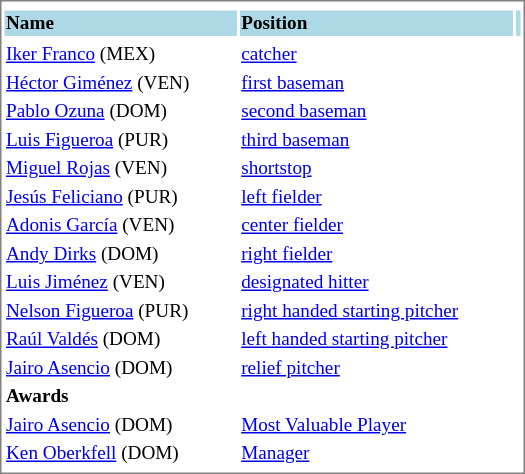<table cellpadding="1" width="350px" style="font-size: 80%; border: 1px solid gray;">
<tr align="center" style="font-size: larger;">
<td colspan=6></td>
</tr>
<tr style="background:lightblue;">
<td><strong>Name</strong></td>
<td><strong>Position</strong></td>
<td></td>
</tr>
<tr align="center" style="vertical-align: middle;" style="background:lightblue;">
</tr>
<tr>
<td><a href='#'>Iker Franco</a> (MEX)</td>
<td><a href='#'>catcher</a></td>
</tr>
<tr>
<td><a href='#'>Héctor Giménez</a> (VEN)</td>
<td><a href='#'>first baseman</a></td>
</tr>
<tr>
<td><a href='#'>Pablo Ozuna</a> (DOM)</td>
<td><a href='#'>second baseman</a></td>
</tr>
<tr>
<td><a href='#'>Luis Figueroa</a> (PUR)</td>
<td><a href='#'>third baseman</a></td>
</tr>
<tr>
<td><a href='#'>Miguel Rojas</a> (VEN)</td>
<td><a href='#'>shortstop</a></td>
</tr>
<tr>
<td><a href='#'>Jesús Feliciano</a> (PUR)</td>
<td><a href='#'>left fielder</a></td>
</tr>
<tr>
<td><a href='#'>Adonis García</a> (VEN)</td>
<td><a href='#'>center fielder</a></td>
</tr>
<tr>
<td><a href='#'>Andy Dirks</a> (DOM)</td>
<td><a href='#'>right fielder</a></td>
</tr>
<tr>
<td><a href='#'>Luis Jiménez</a> (VEN)</td>
<td><a href='#'>designated hitter</a></td>
</tr>
<tr>
<td><a href='#'>Nelson Figueroa</a> (PUR)</td>
<td><a href='#'>right handed starting pitcher</a></td>
</tr>
<tr>
<td><a href='#'>Raúl Valdés</a> (DOM)</td>
<td><a href='#'>left handed starting pitcher</a></td>
</tr>
<tr>
<td><a href='#'>Jairo Asencio</a> (DOM)</td>
<td><a href='#'>relief pitcher</a></td>
</tr>
<tr>
<td><strong>Awards</strong></td>
</tr>
<tr>
<td><a href='#'>Jairo Asencio</a> (DOM)</td>
<td><a href='#'>Most Valuable Player</a></td>
</tr>
<tr>
<td><a href='#'>Ken Oberkfell</a> (DOM)</td>
<td><a href='#'>Manager</a></td>
</tr>
<tr>
</tr>
</table>
